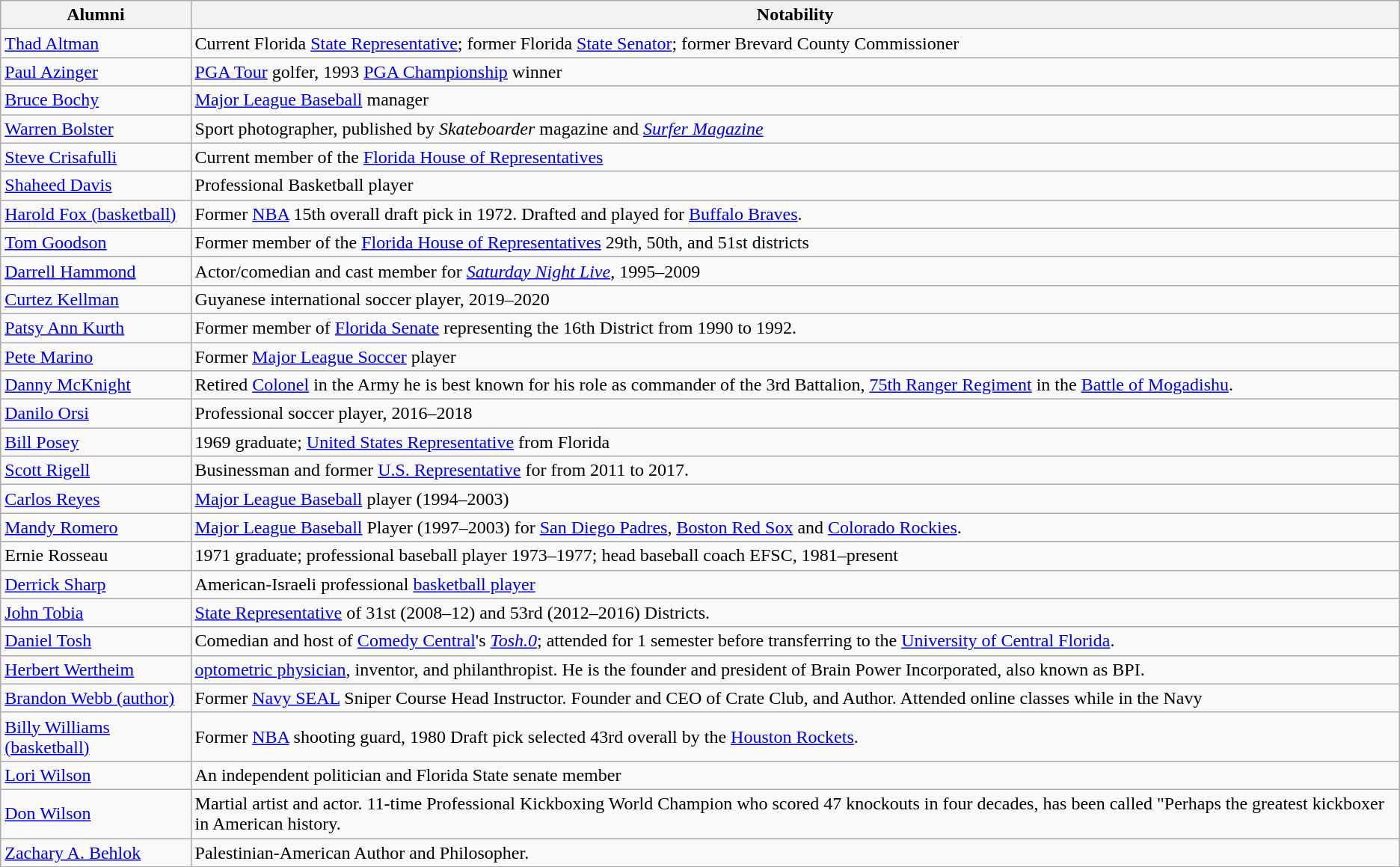<table class="wikitable">
<tr>
<th>Alumni</th>
<th>Notability</th>
</tr>
<tr>
<td><a href='#'>Thad Altman</a></td>
<td>Current Florida <a href='#'>State Representative</a>; former Florida <a href='#'>State Senator</a>; former Brevard County Commissioner</td>
</tr>
<tr>
<td><a href='#'>Paul Azinger</a></td>
<td><a href='#'>PGA Tour</a> golfer, 1993 <a href='#'>PGA Championship</a> winner</td>
</tr>
<tr>
<td><a href='#'>Bruce Bochy</a></td>
<td><a href='#'>Major League Baseball</a> manager</td>
</tr>
<tr>
<td><a href='#'>Warren Bolster</a></td>
<td>Sport photographer, published by <em>Skateboarder</em> magazine and <em><a href='#'>Surfer Magazine</a></em></td>
</tr>
<tr>
<td><a href='#'>Steve Crisafulli</a></td>
<td>Current member of the <a href='#'>Florida House of Representatives</a></td>
</tr>
<tr>
<td><a href='#'>Shaheed Davis</a></td>
<td>Professional Basketball player</td>
</tr>
<tr>
<td><a href='#'>Harold Fox (basketball)</a></td>
<td>Former <a href='#'>NBA</a> 15th overall draft pick in 1972. Drafted and played for <a href='#'>Buffalo Braves</a>.</td>
</tr>
<tr>
<td><a href='#'>Tom Goodson</a></td>
<td>Former member of the <a href='#'>Florida House of Representatives</a> 29th, 50th, and 51st districts</td>
</tr>
<tr>
<td><a href='#'>Darrell Hammond</a></td>
<td>Actor/comedian and cast member for <em><a href='#'>Saturday Night Live</a></em>, 1995–2009</td>
</tr>
<tr>
<td><a href='#'>Curtez Kellman</a></td>
<td>Guyanese international soccer player, 2019–2020</td>
</tr>
<tr>
<td><a href='#'>Patsy Ann Kurth</a></td>
<td>Former member of <a href='#'>Florida Senate</a> representing the 16th District from 1990 to 1992.</td>
</tr>
<tr>
<td><a href='#'>Pete Marino</a></td>
<td>Former <a href='#'>Major League Soccer</a> player</td>
</tr>
<tr>
<td><a href='#'>Danny McKnight</a></td>
<td>Retired <a href='#'>Colonel</a> in the Army he is best known for his role as commander of the 3rd Battalion, <a href='#'>75th Ranger Regiment</a> in the <a href='#'>Battle of Mogadishu</a>.</td>
</tr>
<tr>
<td><a href='#'>Danilo Orsi</a></td>
<td>Professional soccer player, 2016–2018</td>
</tr>
<tr>
<td><a href='#'>Bill Posey</a></td>
<td>1969 graduate; <a href='#'>United States Representative</a> from Florida</td>
</tr>
<tr>
<td><a href='#'>Scott Rigell</a></td>
<td>Businessman and former <a href='#'>U.S. Representative</a> for  from 2011 to 2017.</td>
</tr>
<tr>
<td><a href='#'>Carlos Reyes</a></td>
<td><a href='#'>Major League Baseball</a> player (1994–2003)</td>
</tr>
<tr>
<td><a href='#'>Mandy Romero</a></td>
<td><a href='#'>Major League Baseball</a> Player (1997–2003) for <a href='#'>San Diego Padres</a>, <a href='#'>Boston Red Sox</a> and <a href='#'>Colorado Rockies</a>.</td>
</tr>
<tr>
<td>Ernie Rosseau</td>
<td>1971 graduate; professional baseball player 1973–1977; head baseball coach EFSC, 1981–present</td>
</tr>
<tr>
<td><a href='#'>Derrick Sharp</a></td>
<td>American-Israeli professional <a href='#'>basketball player</a></td>
</tr>
<tr>
<td><a href='#'>John Tobia</a></td>
<td><a href='#'>State Representative</a> of 31st (2008–12) and 53rd (2012–2016) Districts.</td>
</tr>
<tr>
<td><a href='#'>Daniel Tosh</a></td>
<td>Comedian and host of <a href='#'>Comedy Central</a>'s <em><a href='#'>Tosh.0</a></em>; attended for 1 semester before transferring to the <a href='#'>University of Central Florida</a>.</td>
</tr>
<tr>
<td><a href='#'>Herbert Wertheim</a></td>
<td><a href='#'>optometric physician</a>, inventor, and philanthropist. He is the founder and president of Brain Power Incorporated, also known as BPI.</td>
</tr>
<tr>
<td><a href='#'>Brandon Webb (author)</a></td>
<td>Former <a href='#'>Navy SEAL</a> Sniper Course Head Instructor. Founder and CEO of Crate Club, and Author. Attended online classes while in the Navy</td>
</tr>
<tr>
<td><a href='#'>Billy Williams (basketball)</a></td>
<td>Former <a href='#'>NBA</a> shooting guard, 1980 Draft pick selected 43rd overall by the <a href='#'>Houston Rockets</a>.</td>
</tr>
<tr>
<td><a href='#'>Lori Wilson</a></td>
<td>An independent politician and Florida State senate member</td>
</tr>
<tr>
<td><a href='#'>Don Wilson</a></td>
<td>Martial artist and actor. 11-time Professional Kickboxing World Champion who scored 47 knockouts in four decades, has been called "Perhaps the greatest kickboxer in American history.</td>
</tr>
<tr>
<td><a href='#'>Zachary A. Behlok</a></td>
<td>Palestinian-American Author and Philosopher.</td>
</tr>
</table>
